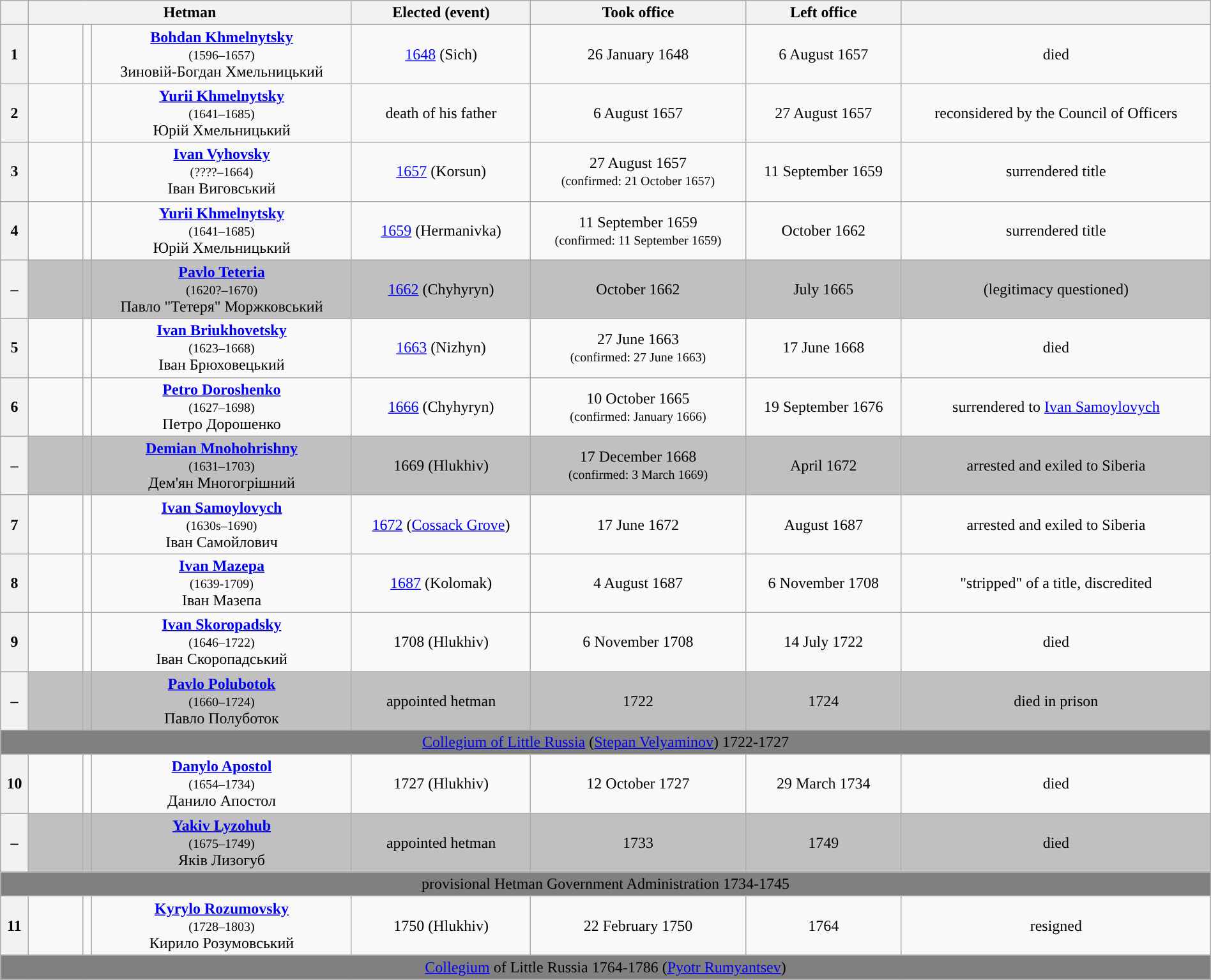<table class="wikitable" width="100%" style="text-align:center;">
<tr>
<th></th>
<th colspan=3>Hetman</th>
<th>Elected (event)</th>
<th>Took office</th>
<th>Left office</th>
<th></th>
</tr>
<tr>
<th style="background:">1</th>
<td width="50px"></td>
<td></td>
<td><strong><a href='#'>Bohdan Khmelnytsky</a></strong><br><small>(1596–1657)</small><br>Зиновій-Богдан Хмельницький</td>
<td><a href='#'>1648</a> (Sich)</td>
<td>26 January 1648</td>
<td>6 August 1657</td>
<td>died</td>
</tr>
<tr>
<th style="background:">2</th>
<td width="50px"></td>
<td></td>
<td><strong><a href='#'>Yurii Khmelnytsky</a></strong><br><small>(1641–1685)</small><br>Юрій Хмельницький</td>
<td>death of his father</td>
<td>6 August 1657</td>
<td>27 August 1657</td>
<td>reconsidered by the Council of Officers</td>
</tr>
<tr>
<th style="background:">3</th>
<td width="50px"></td>
<td></td>
<td><strong><a href='#'>Ivan Vyhovsky</a></strong><br><small>(????–1664)</small><br>Іван Виговський</td>
<td><a href='#'>1657</a> (Korsun)</td>
<td>27 August 1657<br><small>(confirmed: 21 October 1657)</small></td>
<td>11 September 1659</td>
<td>surrendered title</td>
</tr>
<tr>
<th style="background:">4</th>
<td width="50px"></td>
<td></td>
<td><strong><a href='#'>Yurii Khmelnytsky</a></strong><br><small>(1641–1685)</small><br>Юрій Хмельницький</td>
<td><a href='#'>1659</a> (Hermanivka)</td>
<td>11 September 1659<br><small>(confirmed: 11 September 1659)</small></td>
<td>October 1662</td>
<td>surrendered title</td>
</tr>
<tr bgcolor=silver>
<th style="background:">–</th>
<td></td>
<td></td>
<td><strong><a href='#'>Pavlo Teteria</a></strong><br><small>(1620?–1670)</small><br>Павло "Тетеря" Моржковський</td>
<td><a href='#'>1662</a> (Chyhyryn)</td>
<td>October 1662</td>
<td>July 1665</td>
<td>(legitimacy questioned)</td>
</tr>
<tr>
<th style="background:">5</th>
<td width="50px"></td>
<td></td>
<td><strong><a href='#'>Ivan Briukhovetsky</a></strong><br><small>(1623–1668)</small><br>Іван Брюховецький</td>
<td><a href='#'>1663</a> (Nizhyn)</td>
<td>27 June 1663<br><small>(confirmed: 27 June 1663)</small></td>
<td>17 June 1668</td>
<td>died</td>
</tr>
<tr>
<th style="background:">6</th>
<td width="50px"></td>
<td></td>
<td><strong><a href='#'>Petro Doroshenko</a></strong><br><small>(1627–1698)</small><br>Петро Дорошенко</td>
<td><a href='#'>1666</a> (Chyhyryn)</td>
<td>10 October 1665<br><small>(confirmed: January 1666)</small></td>
<td>19 September 1676</td>
<td>surrendered to <a href='#'>Ivan Samoylovych</a></td>
</tr>
<tr bgcolor=silver>
<th style="background:">–</th>
<td width="50px"></td>
<td></td>
<td><strong><a href='#'>Demian Mnohohrishny</a></strong><br><small>(1631–1703)</small><br>Дем'ян Многогрішний</td>
<td>1669 (Hlukhiv)</td>
<td>17 December 1668<br><small>(confirmed: 3 March 1669)</small></td>
<td>April 1672</td>
<td>arrested and exiled to Siberia</td>
</tr>
<tr>
<th style="background:">7</th>
<td width="50px"></td>
<td></td>
<td><strong><a href='#'>Ivan Samoylovych</a></strong><br><small>(1630s–1690)</small><br>Іван Самойлович</td>
<td><a href='#'>1672</a> (<a href='#'>Cossack Grove</a>)</td>
<td>17 June 1672</td>
<td>August 1687</td>
<td>arrested and exiled to Siberia</td>
</tr>
<tr>
<th style="background:">8</th>
<td width="50px"></td>
<td></td>
<td><strong><a href='#'>Ivan Mazepa</a></strong><br><small>(1639-1709)</small><br>Іван Мазепа</td>
<td><a href='#'>1687</a> (Kolomak)</td>
<td>4 August 1687</td>
<td>6 November 1708</td>
<td>"stripped" of a title, discredited</td>
</tr>
<tr>
<th style="background:">9</th>
<td width="50px"></td>
<td></td>
<td><strong><a href='#'>Ivan Skoropadsky</a></strong><br><small>(1646–1722)</small><br>Іван Скоропадський</td>
<td>1708 (Hlukhiv)</td>
<td>6 November 1708</td>
<td>14 July 1722</td>
<td>died</td>
</tr>
<tr bgcolor=silver>
<th style="background:">–</th>
<td width="50px"></td>
<td></td>
<td><strong><a href='#'>Pavlo Polubotok</a></strong><br><small>(1660–1724)</small><br>Павло Полуботок</td>
<td>appointed hetman</td>
<td>1722</td>
<td>1724</td>
<td>died in prison</td>
</tr>
<tr bgcolor=grey>
<td colspan="8"><a href='#'>Collegium of Little Russia</a> (<a href='#'>Stepan Velyaminov</a>) 1722-1727</td>
</tr>
<tr>
<th style="background:">10</th>
<td width="50px"></td>
<td></td>
<td><strong><a href='#'>Danylo Apostol</a></strong><br><small>(1654–1734)</small><br>Данило Апостол</td>
<td>1727 (Hlukhiv)</td>
<td>12 October 1727</td>
<td>29 March 1734</td>
<td>died</td>
</tr>
<tr bgcolor=silver>
<th style="background:">–</th>
<td width="50px"></td>
<td></td>
<td><strong><a href='#'>Yakiv Lyzohub</a></strong><br><small>(1675–1749)</small><br>Яків Лизогуб</td>
<td>appointed hetman</td>
<td>1733</td>
<td>1749</td>
<td>died</td>
</tr>
<tr bgcolor=grey>
<td colspan="8">provisional Hetman Government Administration 1734-1745</td>
</tr>
<tr>
<th style="background:">11</th>
<td width="50px"></td>
<td></td>
<td><strong><a href='#'>Kyrylo Rozumovsky</a></strong><br><small>(1728–1803)</small><br>Кирило Розумовський</td>
<td>1750 (Hlukhiv)</td>
<td>22 February 1750</td>
<td>1764</td>
<td>resigned</td>
</tr>
<tr bgcolor=grey>
<td colspan="8"><a href='#'>Collegium</a> of Little Russia 1764-1786 (<a href='#'>Pyotr Rumyantsev</a>)</td>
</tr>
</table>
